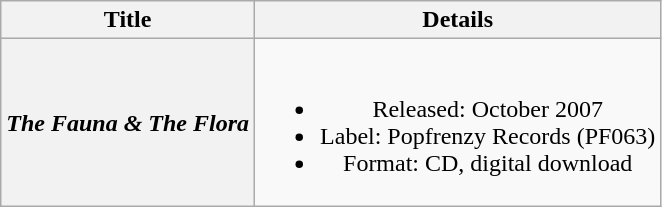<table class="wikitable plainrowheaders" style="text-align:center;" border="1">
<tr>
<th>Title</th>
<th>Details</th>
</tr>
<tr>
<th scope="row"><em>The Fauna & The Flora</em></th>
<td><br><ul><li>Released: October 2007</li><li>Label: Popfrenzy Records (PF063)</li><li>Format: CD, digital download</li></ul></td>
</tr>
</table>
